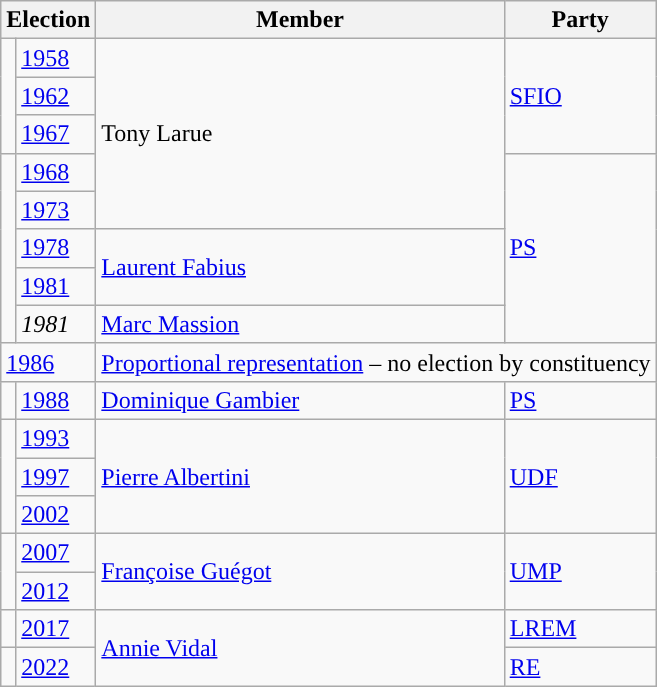<table class="wikitable">
<tr>
<th colspan=2>Election</th>
<th>Member</th>
<th>Party</th>
</tr>
<tr>
<td rowspan="3" style="background-color: "></td>
<td><a href='#'>1958</a></td>
<td rowspan="5">Tony Larue</td>
<td rowspan="3"><a href='#'>SFIO</a></td>
</tr>
<tr>
<td><a href='#'>1962</a></td>
</tr>
<tr>
<td><a href='#'>1967</a></td>
</tr>
<tr>
<td rowspan="5" style="background-color: "></td>
<td><a href='#'>1968</a></td>
<td rowspan="5"><a href='#'>PS</a></td>
</tr>
<tr>
<td><a href='#'>1973</a></td>
</tr>
<tr>
<td><a href='#'>1978</a></td>
<td rowspan="2"><a href='#'>Laurent Fabius</a></td>
</tr>
<tr>
<td><a href='#'>1981</a></td>
</tr>
<tr>
<td><em>1981</em></td>
<td><a href='#'>Marc Massion</a></td>
</tr>
<tr>
<td colspan="2"><a href='#'>1986</a></td>
<td colspan="2"><a href='#'>Proportional representation</a> – no election by constituency</td>
</tr>
<tr>
<td style="background-color: "></td>
<td><a href='#'>1988</a></td>
<td><a href='#'>Dominique Gambier</a></td>
<td><a href='#'>PS</a></td>
</tr>
<tr>
<td rowspan="3" style="background-color: "></td>
<td><a href='#'>1993</a></td>
<td rowspan="3"><a href='#'>Pierre Albertini</a></td>
<td rowspan="3"><a href='#'>UDF</a></td>
</tr>
<tr>
<td><a href='#'>1997</a></td>
</tr>
<tr>
<td><a href='#'>2002</a></td>
</tr>
<tr>
<td rowspan="2" style="background-color: "></td>
<td><a href='#'>2007</a></td>
<td rowspan="2"><a href='#'>Françoise Guégot</a></td>
<td rowspan="2"><a href='#'>UMP</a></td>
</tr>
<tr>
<td><a href='#'>2012</a></td>
</tr>
<tr>
<td style="background-color: "></td>
<td><a href='#'>2017</a></td>
<td rowspan="2"><a href='#'>Annie Vidal</a></td>
<td><a href='#'>LREM</a></td>
</tr>
<tr>
<td style="background-color: "></td>
<td><a href='#'>2022</a></td>
<td><a href='#'>RE</a></td>
</tr>
</table>
